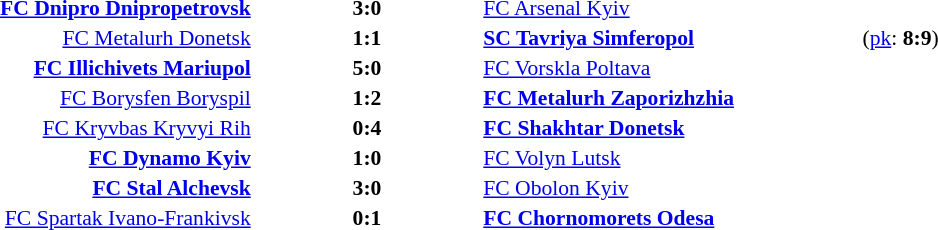<table width=100% cellspacing=1>
<tr>
<th width=20%></th>
<th width=12%></th>
<th width=20%></th>
<th></th>
</tr>
<tr style=font-size:90%>
<td align=right><strong><a href='#'>FC Dnipro Dnipropetrovsk</a></strong></td>
<td align=center><strong>3:0</strong></td>
<td><a href='#'>FC Arsenal Kyiv</a></td>
<td></td>
</tr>
<tr style=font-size:90%>
<td align=right><a href='#'>FC Metalurh Donetsk</a></td>
<td align=center><strong>1:1</strong></td>
<td><strong><a href='#'>SC Tavriya Simferopol</a></strong></td>
<td>(<a href='#'>pk</a>: <strong>8:9</strong>)</td>
</tr>
<tr style=font-size:90%>
<td align=right><strong><a href='#'>FC Illichivets Mariupol</a></strong></td>
<td align=center><strong>5:0</strong></td>
<td><a href='#'>FC Vorskla Poltava</a></td>
<td></td>
</tr>
<tr style=font-size:90%>
<td align=right><a href='#'>FC Borysfen Boryspil</a></td>
<td align=center><strong>1:2</strong></td>
<td><strong><a href='#'>FC Metalurh Zaporizhzhia</a></strong></td>
<td></td>
</tr>
<tr style=font-size:90%>
<td align=right><a href='#'>FC Kryvbas Kryvyi Rih</a></td>
<td align=center><strong>0:4</strong></td>
<td><strong><a href='#'>FC Shakhtar Donetsk</a></strong></td>
<td></td>
</tr>
<tr style=font-size:90%>
<td align=right><strong><a href='#'>FC Dynamo Kyiv</a></strong></td>
<td align=center><strong>1:0</strong></td>
<td><a href='#'>FC Volyn Lutsk</a></td>
<td></td>
</tr>
<tr style=font-size:90%>
<td align=right><strong><a href='#'>FC Stal Alchevsk</a></strong></td>
<td align=center><strong>3:0</strong></td>
<td><a href='#'>FC Obolon Kyiv</a></td>
<td></td>
</tr>
<tr style=font-size:90%>
<td align=right><a href='#'>FC Spartak Ivano-Frankivsk</a></td>
<td align=center><strong>0:1</strong></td>
<td><strong><a href='#'>FC Chornomorets Odesa</a></strong></td>
<td></td>
</tr>
</table>
